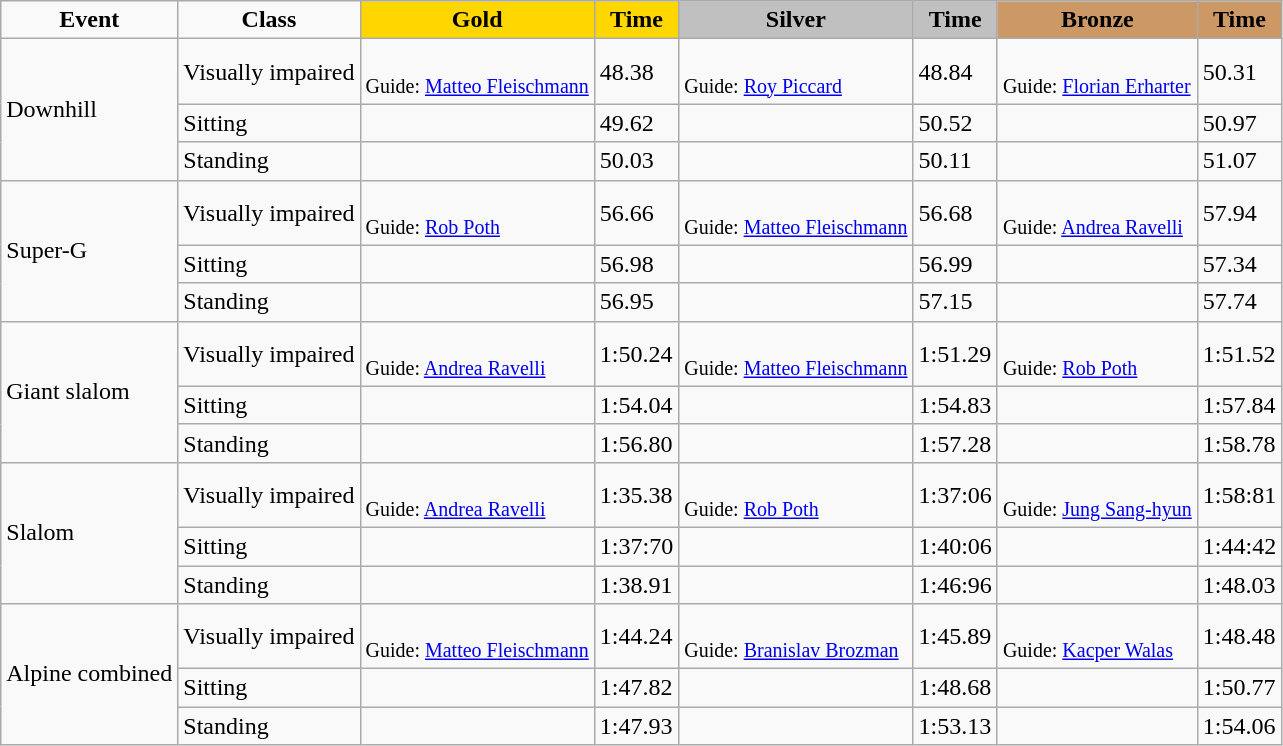<table class="wikitable">
<tr>
<td align="center"><strong>Event</strong></td>
<td align="center"><strong>Class</strong></td>
<td align="center" bgcolor="gold"><strong>Gold</strong></td>
<td align="center" bgcolor="gold"><strong>Time</strong></td>
<td align="center" bgcolor="silver"><strong>Silver</strong></td>
<td align="center" bgcolor="silver"><strong>Time</strong></td>
<td align="center" bgcolor="CC9966"><strong>Bronze</strong></td>
<td align="center" bgcolor="CC9966"><strong>Time</strong></td>
</tr>
<tr>
<td rowspan="3">Downhill</td>
<td>Visually impaired</td>
<td><br><small>Guide: <a href='#'>Matteo Fleischmann</a></small></td>
<td>48.38</td>
<td><br><small>Guide: <a href='#'>Roy Piccard</a></small></td>
<td>48.84</td>
<td><br><small>Guide: <a href='#'>Florian Erharter</a></small></td>
<td>50.31</td>
</tr>
<tr>
<td>Sitting</td>
<td></td>
<td>49.62</td>
<td></td>
<td>50.52</td>
<td></td>
<td>50.97</td>
</tr>
<tr>
<td>Standing</td>
<td></td>
<td>50.03</td>
<td></td>
<td>50.11</td>
<td></td>
<td>51.07</td>
</tr>
<tr>
<td rowspan="3">Super-G</td>
<td>Visually impaired</td>
<td><br><small>Guide: <a href='#'>Rob Poth</a></small></td>
<td>56.66</td>
<td><br><small>Guide: <a href='#'>Matteo Fleischmann</a></small></td>
<td>56.68</td>
<td><br><small>Guide: <a href='#'>Andrea Ravelli</a></small></td>
<td>57.94</td>
</tr>
<tr>
<td>Sitting</td>
<td></td>
<td>56.98</td>
<td></td>
<td>56.99</td>
<td></td>
<td>57.34</td>
</tr>
<tr>
<td>Standing</td>
<td></td>
<td>56.95</td>
<td></td>
<td>57.15</td>
<td></td>
<td>57.74</td>
</tr>
<tr>
<td rowspan="3">Giant slalom</td>
<td>Visually impaired</td>
<td><br><small>Guide: <a href='#'>Andrea Ravelli</a></small></td>
<td>1:50.24</td>
<td><br><small>Guide: <a href='#'>Matteo Fleischmann</a></small></td>
<td>1:51.29</td>
<td> <br><small>Guide: <a href='#'>Rob Poth</a></small></td>
<td>1:51.52</td>
</tr>
<tr>
<td>Sitting</td>
<td></td>
<td>1:54.04</td>
<td></td>
<td>1:54.83</td>
<td></td>
<td>1:57.84</td>
</tr>
<tr>
<td>Standing</td>
<td></td>
<td>1:56.80</td>
<td></td>
<td>1:57.28</td>
<td></td>
<td>1:58.78</td>
</tr>
<tr>
<td rowspan="3">Slalom</td>
<td>Visually impaired</td>
<td><br><small>Guide: <a href='#'>Andrea Ravelli</a></small></td>
<td>1:35.38</td>
<td> <br><small>Guide: <a href='#'>Rob Poth</a></small></td>
<td>1:37:06</td>
<td><br><small>Guide: <a href='#'>Jung Sang-hyun</a></small></td>
<td>1:58:81</td>
</tr>
<tr>
<td>Sitting</td>
<td></td>
<td>1:37:70</td>
<td></td>
<td>1:40:06</td>
<td></td>
<td>1:44:42</td>
</tr>
<tr>
<td>Standing</td>
<td></td>
<td>1:38.91</td>
<td></td>
<td>1:46:96</td>
<td></td>
<td>1:48.03</td>
</tr>
<tr>
<td rowspan="3">Alpine combined</td>
<td>Visually impaired</td>
<td><br><small>Guide: <a href='#'>Matteo Fleischmann</a></small></td>
<td>1:44.24</td>
<td><br><small>Guide: <a href='#'>Branislav Brozman</a></small></td>
<td>1:45.89</td>
<td><br><small>Guide: <a href='#'>Kacper Walas</a></small></td>
<td>1:48.48</td>
</tr>
<tr>
<td>Sitting</td>
<td></td>
<td>1:47.82</td>
<td></td>
<td>1:48.68</td>
<td></td>
<td>1:50.77</td>
</tr>
<tr>
<td>Standing</td>
<td></td>
<td>1:47.93</td>
<td></td>
<td>1:53.13</td>
<td></td>
<td>1:54.06</td>
</tr>
</table>
